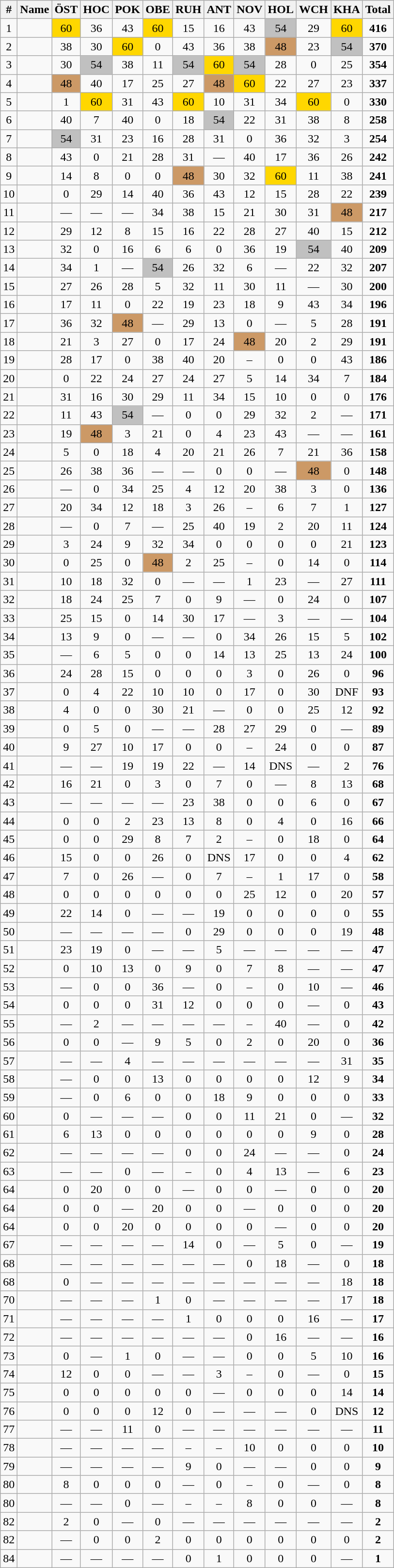<table class="wikitable sortable" style="text-align:center;">
<tr>
<th>#</th>
<th>Name</th>
<th>ÖST</th>
<th>HOC</th>
<th>POK</th>
<th>OBE</th>
<th>RUH</th>
<th>ANT</th>
<th>NOV</th>
<th>HOL</th>
<th>WCH</th>
<th>KHA</th>
<th>Total</th>
</tr>
<tr>
<td>1</td>
<td align="left"></td>
<td bgcolor="gold">60</td>
<td>36</td>
<td>43</td>
<td bgcolor="gold">60</td>
<td>15</td>
<td>16</td>
<td>43</td>
<td bgcolor="silver">54</td>
<td>29</td>
<td bgcolor="gold">60</td>
<td><strong>416</strong></td>
</tr>
<tr>
<td>2</td>
<td align="left"></td>
<td>38</td>
<td>30</td>
<td bgcolor="gold">60</td>
<td>0</td>
<td>43</td>
<td>36</td>
<td>38</td>
<td bgcolor="CC9966">48</td>
<td>23</td>
<td bgcolor="silver">54</td>
<td><strong>370</strong></td>
</tr>
<tr>
<td>3</td>
<td align="left"></td>
<td>30</td>
<td bgcolor="silver">54</td>
<td>38</td>
<td>11</td>
<td bgcolor="silver">54</td>
<td bgcolor="gold">60</td>
<td bgcolor="silver">54</td>
<td>28</td>
<td>0</td>
<td>25</td>
<td><strong>354</strong></td>
</tr>
<tr>
<td>4</td>
<td align="left"></td>
<td bgcolor="CC9966">48</td>
<td>40</td>
<td>17</td>
<td>25</td>
<td>27</td>
<td bgcolor="CC9966">48</td>
<td bgcolor="gold">60</td>
<td>22</td>
<td>27</td>
<td>23</td>
<td><strong>337</strong></td>
</tr>
<tr>
<td>5</td>
<td align="left"></td>
<td>1</td>
<td bgcolor="gold">60</td>
<td>31</td>
<td>43</td>
<td bgcolor="gold">60</td>
<td>10</td>
<td>31</td>
<td>34</td>
<td bgcolor="gold">60</td>
<td>0</td>
<td><strong>330</strong></td>
</tr>
<tr>
<td>6</td>
<td align="left"></td>
<td>40</td>
<td>7</td>
<td>40</td>
<td>0</td>
<td>18</td>
<td bgcolor="silver">54</td>
<td>22</td>
<td>31</td>
<td>38</td>
<td>8</td>
<td><strong>258</strong></td>
</tr>
<tr>
<td>7</td>
<td align="left"></td>
<td bgcolor="silver">54</td>
<td>31</td>
<td>23</td>
<td>16</td>
<td>28</td>
<td>31</td>
<td>0</td>
<td>36</td>
<td>32</td>
<td>3</td>
<td><strong>254</strong></td>
</tr>
<tr>
<td>8</td>
<td align="left"></td>
<td>43</td>
<td>0</td>
<td>21</td>
<td>28</td>
<td>31</td>
<td>—</td>
<td>40</td>
<td>17</td>
<td>36</td>
<td>26</td>
<td><strong>242</strong></td>
</tr>
<tr>
<td>9</td>
<td align="left"></td>
<td>14</td>
<td>8</td>
<td>0</td>
<td>0</td>
<td bgcolor="CC9966">48</td>
<td>30</td>
<td>32</td>
<td bgcolor="gold">60</td>
<td>11</td>
<td>38</td>
<td><strong>241</strong></td>
</tr>
<tr>
<td>10</td>
<td align="left"></td>
<td>0</td>
<td>29</td>
<td>14</td>
<td>40</td>
<td>36</td>
<td>43</td>
<td>12</td>
<td>15</td>
<td>28</td>
<td>22</td>
<td><strong>239</strong></td>
</tr>
<tr>
<td>11</td>
<td align="left"></td>
<td>—</td>
<td>—</td>
<td>—</td>
<td>34</td>
<td>38</td>
<td>15</td>
<td>21</td>
<td>30</td>
<td>31</td>
<td bgcolor="CC9966">48</td>
<td><strong>217</strong></td>
</tr>
<tr>
<td>12</td>
<td align="left"></td>
<td>29</td>
<td>12</td>
<td>8</td>
<td>15</td>
<td>16</td>
<td>22</td>
<td>28</td>
<td>27</td>
<td>40</td>
<td>15</td>
<td><strong>212</strong></td>
</tr>
<tr>
<td>13</td>
<td align="left"></td>
<td>32</td>
<td>0</td>
<td>16</td>
<td>6</td>
<td>6</td>
<td>0</td>
<td>36</td>
<td>19</td>
<td bgcolor="silver">54</td>
<td>40</td>
<td><strong>209</strong></td>
</tr>
<tr>
<td>14</td>
<td align="left"></td>
<td>34</td>
<td>1</td>
<td>—</td>
<td bgcolor="silver">54</td>
<td>26</td>
<td>32</td>
<td>6</td>
<td>—</td>
<td>22</td>
<td>32</td>
<td><strong>207</strong></td>
</tr>
<tr>
<td>15</td>
<td align="left"></td>
<td>27</td>
<td>26</td>
<td>28</td>
<td>5</td>
<td>32</td>
<td>11</td>
<td>30</td>
<td>11</td>
<td>—</td>
<td>30</td>
<td><strong>200</strong></td>
</tr>
<tr>
<td>16</td>
<td align="left"></td>
<td>17</td>
<td>11</td>
<td>0</td>
<td>22</td>
<td>19</td>
<td>23</td>
<td>18</td>
<td>9</td>
<td>43</td>
<td>34</td>
<td><strong>196</strong></td>
</tr>
<tr>
<td>17</td>
<td align="left"></td>
<td>36</td>
<td>32</td>
<td bgcolor="CC9966">48</td>
<td>—</td>
<td>29</td>
<td>13</td>
<td>0</td>
<td>—</td>
<td>5</td>
<td>28</td>
<td><strong>191</strong></td>
</tr>
<tr>
<td>18</td>
<td align="left"></td>
<td>21</td>
<td>3</td>
<td>27</td>
<td>0</td>
<td>17</td>
<td>24</td>
<td bgcolor="CC9966">48</td>
<td>20</td>
<td>2</td>
<td>29</td>
<td><strong>191</strong></td>
</tr>
<tr>
<td>19</td>
<td align="left"></td>
<td>28</td>
<td>17</td>
<td>0</td>
<td>38</td>
<td>40</td>
<td>20</td>
<td>–</td>
<td>0</td>
<td>0</td>
<td>43</td>
<td><strong>186</strong></td>
</tr>
<tr>
<td>20</td>
<td align="left"></td>
<td>0</td>
<td>22</td>
<td>24</td>
<td>27</td>
<td>24</td>
<td>27</td>
<td>5</td>
<td>14</td>
<td>34</td>
<td>7</td>
<td><strong>184</strong></td>
</tr>
<tr>
<td>21</td>
<td align="left"></td>
<td>31</td>
<td>16</td>
<td>30</td>
<td>29</td>
<td>11</td>
<td>34</td>
<td>15</td>
<td>10</td>
<td>0</td>
<td>0</td>
<td><strong>176</strong></td>
</tr>
<tr>
<td>22</td>
<td align="left"></td>
<td>11</td>
<td>43</td>
<td bgcolor="silver">54</td>
<td>—</td>
<td>0</td>
<td>0</td>
<td>29</td>
<td>32</td>
<td>2</td>
<td>—</td>
<td><strong>171</strong></td>
</tr>
<tr>
<td>23</td>
<td align="left"></td>
<td>19</td>
<td bgcolor="CC9966">48</td>
<td>3</td>
<td>21</td>
<td>0</td>
<td>4</td>
<td>23</td>
<td>43</td>
<td>—</td>
<td>—</td>
<td><strong>161</strong></td>
</tr>
<tr>
<td>24</td>
<td align="left"></td>
<td>5</td>
<td>0</td>
<td>18</td>
<td>4</td>
<td>20</td>
<td>21</td>
<td>26</td>
<td>7</td>
<td>21</td>
<td>36</td>
<td><strong>158</strong></td>
</tr>
<tr>
<td>25</td>
<td align="left"></td>
<td>26</td>
<td>38</td>
<td>36</td>
<td>—</td>
<td>—</td>
<td>0</td>
<td>0</td>
<td>—</td>
<td bgcolor="CC9966">48</td>
<td>0</td>
<td><strong>148</strong></td>
</tr>
<tr>
<td>26</td>
<td align="left"></td>
<td>—</td>
<td>0</td>
<td>34</td>
<td>25</td>
<td>4</td>
<td>12</td>
<td>20</td>
<td>38</td>
<td>3</td>
<td>0</td>
<td><strong>136</strong></td>
</tr>
<tr>
<td>27</td>
<td align="left"></td>
<td>20</td>
<td>34</td>
<td>12</td>
<td>18</td>
<td>3</td>
<td>26</td>
<td>–</td>
<td>6</td>
<td>7</td>
<td>1</td>
<td><strong>127</strong></td>
</tr>
<tr>
<td>28</td>
<td align="left"></td>
<td>—</td>
<td>0</td>
<td>7</td>
<td>—</td>
<td>25</td>
<td>40</td>
<td>19</td>
<td>2</td>
<td>20</td>
<td>11</td>
<td><strong>124</strong></td>
</tr>
<tr>
<td>29</td>
<td align="left"></td>
<td>3</td>
<td>24</td>
<td>9</td>
<td>32</td>
<td>34</td>
<td>0</td>
<td>0</td>
<td>0</td>
<td>0</td>
<td>21</td>
<td><strong>123</strong></td>
</tr>
<tr>
<td>30</td>
<td align="left"></td>
<td>0</td>
<td>25</td>
<td>0</td>
<td bgcolor="CC9966">48</td>
<td>2</td>
<td>25</td>
<td>–</td>
<td>0</td>
<td>14</td>
<td>0</td>
<td><strong>114</strong></td>
</tr>
<tr>
<td>31</td>
<td align="left"></td>
<td>10</td>
<td>18</td>
<td>32</td>
<td>0</td>
<td>—</td>
<td>—</td>
<td>1</td>
<td>23</td>
<td>—</td>
<td>27</td>
<td><strong>111</strong></td>
</tr>
<tr>
<td>32</td>
<td align="left"></td>
<td>18</td>
<td>24</td>
<td>25</td>
<td>7</td>
<td>0</td>
<td>9</td>
<td>—</td>
<td>0</td>
<td>24</td>
<td>0</td>
<td><strong>107</strong></td>
</tr>
<tr>
<td>33</td>
<td align="left"></td>
<td>25</td>
<td>15</td>
<td>0</td>
<td>14</td>
<td>30</td>
<td>17</td>
<td>—</td>
<td>3</td>
<td>—</td>
<td>—</td>
<td><strong>104</strong></td>
</tr>
<tr>
<td>34</td>
<td align="left"></td>
<td>13</td>
<td>9</td>
<td>0</td>
<td>—</td>
<td>—</td>
<td>0</td>
<td>34</td>
<td>26</td>
<td>15</td>
<td>5</td>
<td><strong>102</strong></td>
</tr>
<tr>
<td>35</td>
<td align="left"></td>
<td>—</td>
<td>6</td>
<td>5</td>
<td>0</td>
<td>0</td>
<td>14</td>
<td>13</td>
<td>25</td>
<td>13</td>
<td>24</td>
<td><strong>100</strong></td>
</tr>
<tr>
<td>36</td>
<td align="left"></td>
<td>24</td>
<td>28</td>
<td>15</td>
<td>0</td>
<td>0</td>
<td>0</td>
<td>3</td>
<td>0</td>
<td>26</td>
<td>0</td>
<td><strong>96</strong></td>
</tr>
<tr>
<td>37</td>
<td align="left"></td>
<td>0</td>
<td>4</td>
<td>22</td>
<td>10</td>
<td>10</td>
<td>0</td>
<td>17</td>
<td>0</td>
<td>30</td>
<td>DNF</td>
<td><strong>93</strong></td>
</tr>
<tr>
<td>38</td>
<td align="left"></td>
<td>4</td>
<td>0</td>
<td>0</td>
<td>30</td>
<td>21</td>
<td>—</td>
<td>0</td>
<td>0</td>
<td>25</td>
<td>12</td>
<td><strong>92</strong></td>
</tr>
<tr>
<td>39</td>
<td align="left"></td>
<td>0</td>
<td>5</td>
<td>0</td>
<td>—</td>
<td>—</td>
<td>28</td>
<td>27</td>
<td>29</td>
<td>0</td>
<td>—</td>
<td><strong>89</strong></td>
</tr>
<tr>
<td>40</td>
<td align="left"></td>
<td>9</td>
<td>27</td>
<td>10</td>
<td>17</td>
<td>0</td>
<td>0</td>
<td>–</td>
<td>24</td>
<td>0</td>
<td>0</td>
<td><strong>87</strong></td>
</tr>
<tr>
<td>41</td>
<td align="left"></td>
<td>—</td>
<td>—</td>
<td>19</td>
<td>19</td>
<td>22</td>
<td>—</td>
<td>14</td>
<td>DNS</td>
<td>—</td>
<td>2</td>
<td><strong>76</strong></td>
</tr>
<tr>
<td>42</td>
<td align="left"></td>
<td>16</td>
<td>21</td>
<td>0</td>
<td>3</td>
<td>0</td>
<td>7</td>
<td>0</td>
<td>—</td>
<td>8</td>
<td>13</td>
<td><strong>68</strong></td>
</tr>
<tr>
<td>43</td>
<td align="left"></td>
<td>—</td>
<td>—</td>
<td>—</td>
<td>—</td>
<td>23</td>
<td>38</td>
<td>0</td>
<td>0</td>
<td>6</td>
<td>0</td>
<td><strong>67</strong></td>
</tr>
<tr>
<td>44</td>
<td align="left"></td>
<td>0</td>
<td>0</td>
<td>2</td>
<td>23</td>
<td>13</td>
<td>8</td>
<td>0</td>
<td>4</td>
<td>0</td>
<td>16</td>
<td><strong>66</strong></td>
</tr>
<tr>
<td>45</td>
<td align="left"></td>
<td>0</td>
<td>0</td>
<td>29</td>
<td>8</td>
<td>7</td>
<td>2</td>
<td>–</td>
<td>0</td>
<td>18</td>
<td>0</td>
<td><strong>64</strong></td>
</tr>
<tr>
<td>46</td>
<td align="left"></td>
<td>15</td>
<td>0</td>
<td>0</td>
<td>26</td>
<td>0</td>
<td>DNS</td>
<td>17</td>
<td>0</td>
<td>0</td>
<td>4</td>
<td><strong>62</strong></td>
</tr>
<tr>
<td>47</td>
<td align="left"></td>
<td>7</td>
<td>0</td>
<td>26</td>
<td>—</td>
<td>0</td>
<td>7</td>
<td>–</td>
<td>1</td>
<td>17</td>
<td>0</td>
<td><strong>58</strong></td>
</tr>
<tr>
<td>48</td>
<td align="left"></td>
<td>0</td>
<td>0</td>
<td>0</td>
<td>0</td>
<td>0</td>
<td>0</td>
<td>25</td>
<td>12</td>
<td>0</td>
<td>20</td>
<td><strong>57</strong></td>
</tr>
<tr>
<td>49</td>
<td align="left"></td>
<td>22</td>
<td>14</td>
<td>0</td>
<td>—</td>
<td>—</td>
<td>19</td>
<td>0</td>
<td>0</td>
<td>0</td>
<td>0</td>
<td><strong>55</strong></td>
</tr>
<tr>
<td>50</td>
<td align="left"></td>
<td>—</td>
<td>—</td>
<td>—</td>
<td>—</td>
<td>0</td>
<td>29</td>
<td>0</td>
<td>0</td>
<td>0</td>
<td>19</td>
<td><strong>48</strong></td>
</tr>
<tr>
<td>51</td>
<td align="left"></td>
<td>23</td>
<td>19</td>
<td>0</td>
<td>—</td>
<td>—</td>
<td>5</td>
<td>—</td>
<td>—</td>
<td>—</td>
<td>—</td>
<td><strong>47</strong></td>
</tr>
<tr>
<td>52</td>
<td align="left"></td>
<td>0</td>
<td>10</td>
<td>13</td>
<td>0</td>
<td>9</td>
<td>0</td>
<td>7</td>
<td>8</td>
<td>—</td>
<td>—</td>
<td><strong>47</strong></td>
</tr>
<tr>
<td>53</td>
<td align="left"></td>
<td>—</td>
<td>0</td>
<td>0</td>
<td>36</td>
<td>—</td>
<td>0</td>
<td>–</td>
<td>0</td>
<td>10</td>
<td>—</td>
<td><strong>46</strong></td>
</tr>
<tr>
<td>54</td>
<td align="left"></td>
<td>0</td>
<td>0</td>
<td>0</td>
<td>31</td>
<td>12</td>
<td>0</td>
<td>0</td>
<td>0</td>
<td>—</td>
<td>0</td>
<td><strong>43</strong></td>
</tr>
<tr>
<td>55</td>
<td align="left"></td>
<td>—</td>
<td>2</td>
<td>—</td>
<td>—</td>
<td>—</td>
<td>—</td>
<td>–</td>
<td>40</td>
<td>—</td>
<td>0</td>
<td><strong>42</strong></td>
</tr>
<tr>
<td>56</td>
<td align="left"></td>
<td>0</td>
<td>0</td>
<td>—</td>
<td>9</td>
<td>5</td>
<td>0</td>
<td>2</td>
<td>0</td>
<td>20</td>
<td>0</td>
<td><strong>36</strong></td>
</tr>
<tr>
<td>57</td>
<td align="left"></td>
<td>—</td>
<td>—</td>
<td>4</td>
<td>—</td>
<td>—</td>
<td>—</td>
<td>—</td>
<td>—</td>
<td>—</td>
<td>31</td>
<td><strong>35</strong></td>
</tr>
<tr>
<td>58</td>
<td align="left"></td>
<td>—</td>
<td>0</td>
<td>0</td>
<td>13</td>
<td>0</td>
<td>0</td>
<td>0</td>
<td>0</td>
<td>12</td>
<td>9</td>
<td><strong>34</strong></td>
</tr>
<tr>
<td>59</td>
<td align="left"></td>
<td>—</td>
<td>0</td>
<td>6</td>
<td>0</td>
<td>0</td>
<td>18</td>
<td>9</td>
<td>0</td>
<td>0</td>
<td>0</td>
<td><strong>33</strong></td>
</tr>
<tr>
<td>60</td>
<td align="left"></td>
<td>0</td>
<td>—</td>
<td>—</td>
<td>—</td>
<td>0</td>
<td>0</td>
<td>11</td>
<td>21</td>
<td>0</td>
<td>—</td>
<td><strong>32</strong></td>
</tr>
<tr>
<td>61</td>
<td align="left"></td>
<td>6</td>
<td>13</td>
<td>0</td>
<td>0</td>
<td>0</td>
<td>0</td>
<td>0</td>
<td>0</td>
<td>9</td>
<td>0</td>
<td><strong>28</strong></td>
</tr>
<tr>
<td>62</td>
<td align="left"></td>
<td>—</td>
<td>—</td>
<td>—</td>
<td>—</td>
<td>0</td>
<td>0</td>
<td>24</td>
<td>—</td>
<td>—</td>
<td>0</td>
<td><strong>24</strong></td>
</tr>
<tr>
<td>63</td>
<td align="left"></td>
<td>—</td>
<td>—</td>
<td>0</td>
<td>—</td>
<td>–</td>
<td>0</td>
<td>4</td>
<td>13</td>
<td>—</td>
<td>6</td>
<td><strong>23</strong></td>
</tr>
<tr>
<td>64</td>
<td align="left"></td>
<td>0</td>
<td>20</td>
<td>0</td>
<td>0</td>
<td>—</td>
<td>0</td>
<td>0</td>
<td>—</td>
<td>0</td>
<td>0</td>
<td><strong>20</strong></td>
</tr>
<tr>
<td>64</td>
<td align="left"></td>
<td>0</td>
<td>0</td>
<td>—</td>
<td>20</td>
<td>0</td>
<td>0</td>
<td>—</td>
<td>0</td>
<td>0</td>
<td>0</td>
<td><strong>20</strong></td>
</tr>
<tr>
<td>64</td>
<td align="left"></td>
<td>0</td>
<td>0</td>
<td>20</td>
<td>0</td>
<td>0</td>
<td>0</td>
<td>0</td>
<td>—</td>
<td>0</td>
<td>0</td>
<td><strong>20</strong></td>
</tr>
<tr>
<td>67</td>
<td align="left"></td>
<td>—</td>
<td>—</td>
<td>—</td>
<td>—</td>
<td>14</td>
<td>0</td>
<td>—</td>
<td>5</td>
<td>0</td>
<td>—</td>
<td><strong>19</strong></td>
</tr>
<tr>
<td>68</td>
<td align="left"></td>
<td>—</td>
<td>—</td>
<td>—</td>
<td>—</td>
<td>—</td>
<td>—</td>
<td>0</td>
<td>18</td>
<td>—</td>
<td>0</td>
<td><strong>18</strong></td>
</tr>
<tr>
<td>68</td>
<td align="left"></td>
<td>0</td>
<td>—</td>
<td>—</td>
<td>—</td>
<td>—</td>
<td>—</td>
<td>—</td>
<td>—</td>
<td>—</td>
<td>18</td>
<td><strong>18</strong></td>
</tr>
<tr>
<td>70</td>
<td align="left"></td>
<td>—</td>
<td>—</td>
<td>—</td>
<td>1</td>
<td>0</td>
<td>—</td>
<td>—</td>
<td>—</td>
<td>—</td>
<td>17</td>
<td><strong>18</strong></td>
</tr>
<tr>
<td>71</td>
<td align="left"></td>
<td>—</td>
<td>—</td>
<td>—</td>
<td>—</td>
<td>1</td>
<td>0</td>
<td>0</td>
<td>0</td>
<td>16</td>
<td>—</td>
<td><strong>17</strong></td>
</tr>
<tr>
<td>72</td>
<td align="left"></td>
<td>—</td>
<td>—</td>
<td>—</td>
<td>—</td>
<td>—</td>
<td>—</td>
<td>0</td>
<td>16</td>
<td>—</td>
<td>—</td>
<td><strong>16</strong></td>
</tr>
<tr>
<td>73</td>
<td align="left"></td>
<td>0</td>
<td>—</td>
<td>1</td>
<td>0</td>
<td>—</td>
<td>—</td>
<td>0</td>
<td>0</td>
<td>5</td>
<td>10</td>
<td><strong>16</strong></td>
</tr>
<tr>
<td>74</td>
<td align="left"></td>
<td>12</td>
<td>0</td>
<td>0</td>
<td>—</td>
<td>—</td>
<td>3</td>
<td>–</td>
<td>0</td>
<td>—</td>
<td>0</td>
<td><strong>15</strong></td>
</tr>
<tr>
<td>75</td>
<td align="left"></td>
<td>0</td>
<td>0</td>
<td>0</td>
<td>0</td>
<td>0</td>
<td>—</td>
<td>0</td>
<td>0</td>
<td>0</td>
<td>14</td>
<td><strong>14</strong></td>
</tr>
<tr>
<td>76</td>
<td align="left"></td>
<td>0</td>
<td>0</td>
<td>0</td>
<td>12</td>
<td>0</td>
<td>—</td>
<td>—</td>
<td>—</td>
<td>0</td>
<td>DNS</td>
<td><strong>12</strong></td>
</tr>
<tr>
<td>77</td>
<td align="left"></td>
<td>—</td>
<td>—</td>
<td>11</td>
<td>0</td>
<td>—</td>
<td>—</td>
<td>—</td>
<td>—</td>
<td>—</td>
<td>—</td>
<td><strong>11</strong></td>
</tr>
<tr>
<td>78</td>
<td align="left"></td>
<td>—</td>
<td>—</td>
<td>—</td>
<td>—</td>
<td>–</td>
<td>–</td>
<td>10</td>
<td>0</td>
<td>0</td>
<td>0</td>
<td><strong>10</strong></td>
</tr>
<tr>
<td>79</td>
<td align="left"></td>
<td>—</td>
<td>—</td>
<td>—</td>
<td>—</td>
<td>9</td>
<td>0</td>
<td>—</td>
<td>—</td>
<td>0</td>
<td>0</td>
<td><strong>9</strong></td>
</tr>
<tr>
<td>80</td>
<td align="left"></td>
<td>8</td>
<td>0</td>
<td>0</td>
<td>0</td>
<td>—</td>
<td>0</td>
<td>–</td>
<td>0</td>
<td>—</td>
<td>0</td>
<td><strong>8</strong></td>
</tr>
<tr>
<td>80</td>
<td align="left"></td>
<td>—</td>
<td>—</td>
<td>0</td>
<td>—</td>
<td>–</td>
<td>–</td>
<td>8</td>
<td>0</td>
<td>0</td>
<td>—</td>
<td><strong>8</strong></td>
</tr>
<tr>
<td>82</td>
<td align="left"></td>
<td>2</td>
<td>0</td>
<td>—</td>
<td>0</td>
<td>—</td>
<td>—</td>
<td>—</td>
<td>—</td>
<td>—</td>
<td>—</td>
<td><strong>2</strong></td>
</tr>
<tr>
<td>82</td>
<td align="left"></td>
<td>—</td>
<td>0</td>
<td>0</td>
<td>2</td>
<td>0</td>
<td>0</td>
<td>0</td>
<td>0</td>
<td>0</td>
<td>0</td>
<td><strong>2</strong></td>
</tr>
<tr>
<td>84</td>
<td align="left"></td>
<td>—</td>
<td>—</td>
<td>—</td>
<td>—</td>
<td>0</td>
<td>1</td>
<td>0</td>
<td>0</td>
<td>0</td>
<td>—</td>
<td><strong>1</strong></td>
</tr>
</table>
